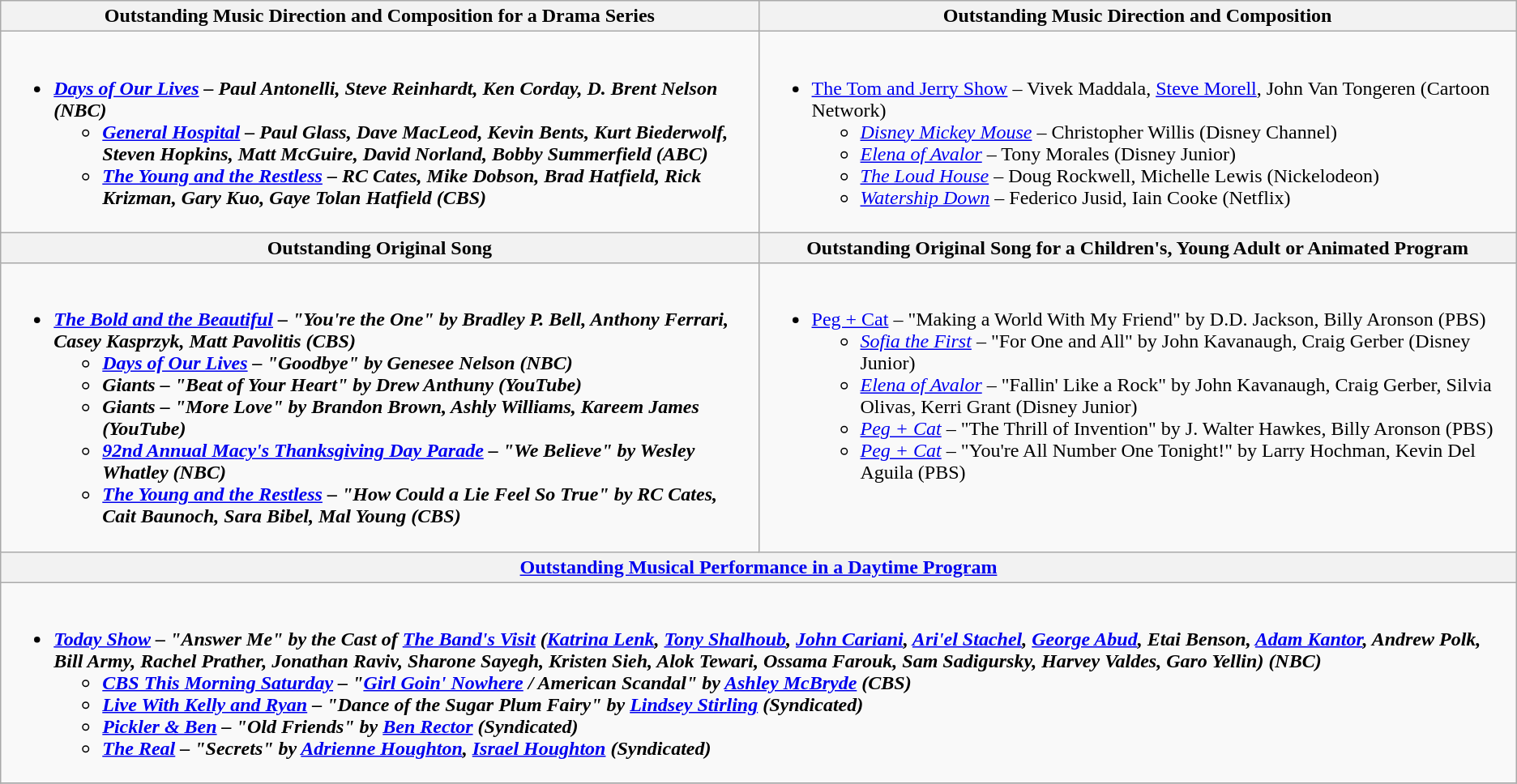<table class=wikitable>
<tr>
<th style="width:50%">Outstanding Music Direction and Composition for a Drama Series</th>
<th style="width:50%">Outstanding Music Direction and Composition</th>
</tr>
<tr>
<td valign="top"><br><ul><li><strong><em><a href='#'>Days of Our Lives</a><em> – Paul Antonelli, Steve Reinhardt, Ken Corday, D. Brent Nelson (NBC)<strong><ul><li></em><a href='#'>General Hospital</a><em> – Paul Glass, Dave MacLeod, Kevin Bents, Kurt Biederwolf, Steven Hopkins, Matt McGuire, David Norland, Bobby Summerfield (ABC)</li><li></em><a href='#'>The Young and the Restless</a><em> – RC Cates, Mike Dobson, Brad Hatfield, Rick Krizman, Gary Kuo, Gaye Tolan Hatfield (CBS)</li></ul></li></ul></td>
<td valign="top"><br><ul><li></em></strong><a href='#'>The Tom and Jerry Show</a></em> – Vivek Maddala, <a href='#'>Steve Morell</a>, John Van Tongeren (Cartoon Network)</strong><ul><li><em><a href='#'>Disney Mickey Mouse</a></em> – Christopher Willis (Disney Channel)</li><li><em><a href='#'>Elena of Avalor</a></em> – Tony Morales (Disney Junior)</li><li><em><a href='#'>The Loud House</a></em> – Doug Rockwell, Michelle Lewis (Nickelodeon)</li><li><em><a href='#'>Watership Down</a></em> – Federico Jusid, Iain Cooke (Netflix)</li></ul></li></ul></td>
</tr>
<tr>
<th style="width:50%">Outstanding Original Song</th>
<th style="width:50%">Outstanding Original Song for a Children's, Young Adult or Animated Program</th>
</tr>
<tr>
<td valign="top"><br><ul><li><strong><em><a href='#'>The Bold and the Beautiful</a><em> – "You're the One" by Bradley P. Bell, Anthony Ferrari, Casey Kasprzyk, Matt Pavolitis (CBS)<strong><ul><li></em><a href='#'>Days of Our Lives</a><em> – "Goodbye" by Genesee Nelson (NBC)</li><li></em>Giants<em> – "Beat of Your Heart" by Drew Anthuny (YouTube)</li><li></em>Giants<em> – "More Love" by Brandon Brown, Ashly Williams, Kareem James (YouTube)</li><li></em><a href='#'>92nd Annual Macy's Thanksgiving Day Parade</a><em> – "We Believe" by Wesley Whatley (NBC)</li><li></em><a href='#'>The Young and the Restless</a><em> – "How Could a Lie Feel So True" by RC Cates, Cait Baunoch, Sara Bibel, Mal Young (CBS)</li></ul></li></ul></td>
<td valign="top"><br><ul><li></em></strong><a href='#'>Peg + Cat</a></em> – "Making a World With My Friend" by D.D. Jackson, Billy Aronson (PBS)</strong><ul><li><em><a href='#'>Sofia the First</a></em> – "For One and All" by John Kavanaugh, Craig Gerber (Disney Junior)</li><li><em><a href='#'>Elena of Avalor</a></em> – "Fallin' Like a Rock" by John Kavanaugh, Craig Gerber, Silvia Olivas, Kerri Grant (Disney Junior)</li><li><em><a href='#'>Peg + Cat</a></em> – "The Thrill of Invention" by J. Walter Hawkes, Billy Aronson (PBS)</li><li><em><a href='#'>Peg + Cat</a></em> – "You're All Number One Tonight!" by Larry Hochman, Kevin Del Aguila (PBS)</li></ul></li></ul></td>
</tr>
<tr>
<th colspan="2" style="width:50%"><a href='#'>Outstanding Musical Performance in a Daytime Program</a></th>
</tr>
<tr>
<td colspan="2" valign="top"><br><ul><li><strong><em><a href='#'>Today Show</a><em> – "Answer Me" by the Cast of </em><a href='#'>The Band's Visit</a><em> (<a href='#'>Katrina Lenk</a>, <a href='#'>Tony Shalhoub</a>, <a href='#'>John Cariani</a>, <a href='#'>Ari'el Stachel</a>, <a href='#'>George Abud</a>, Etai Benson, <a href='#'>Adam Kantor</a>, Andrew Polk, Bill Army, Rachel Prather, Jonathan Raviv, Sharone Sayegh, Kristen Sieh, Alok Tewari, Ossama Farouk, Sam Sadigursky, Harvey Valdes, Garo Yellin) (NBC)<strong><ul><li></em><a href='#'>CBS This Morning Saturday</a><em> – "<a href='#'>Girl Goin' Nowhere</a> / American Scandal" by <a href='#'>Ashley McBryde</a> (CBS)</li><li></em><a href='#'>Live With Kelly and Ryan</a><em> – "Dance of the Sugar Plum Fairy" by <a href='#'>Lindsey Stirling</a> (Syndicated)</li><li></em><a href='#'>Pickler & Ben</a><em> – "Old Friends" by <a href='#'>Ben Rector</a> (Syndicated)</li><li></em><a href='#'>The Real</a><em> – "Secrets" by <a href='#'>Adrienne Houghton</a>, <a href='#'>Israel Houghton</a> (Syndicated)</li></ul></li></ul></td>
</tr>
<tr>
</tr>
</table>
